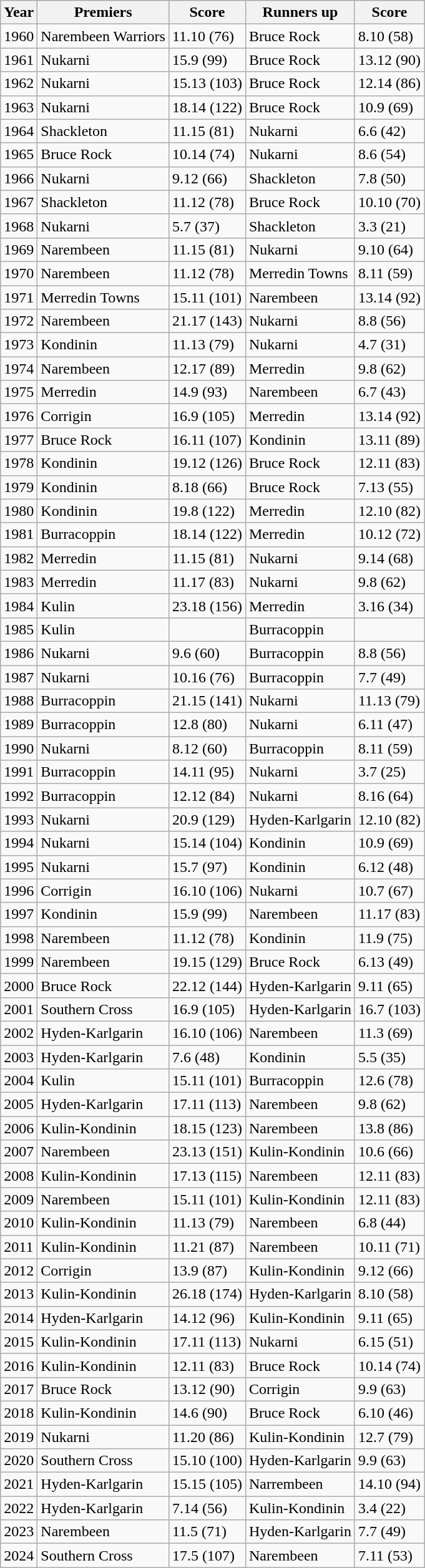<table class="wikitable">
<tr>
<th>Year</th>
<th>Premiers</th>
<th>Score</th>
<th>Runners up</th>
<th>Score</th>
</tr>
<tr>
<td>1960</td>
<td>Narembeen Warriors</td>
<td>11.10 (76)</td>
<td>Bruce Rock</td>
<td>8.10 (58)</td>
</tr>
<tr>
<td>1961</td>
<td>Nukarni</td>
<td>15.9 (99)</td>
<td>Bruce Rock</td>
<td>13.12 (90)</td>
</tr>
<tr>
<td>1962</td>
<td>Nukarni</td>
<td>15.13 (103)</td>
<td>Bruce Rock</td>
<td>12.14 (86)</td>
</tr>
<tr>
<td>1963</td>
<td>Nukarni</td>
<td>18.14 (122)</td>
<td>Bruce Rock</td>
<td>10.9 (69)</td>
</tr>
<tr>
<td>1964</td>
<td>Shackleton</td>
<td>11.15 (81)</td>
<td>Nukarni</td>
<td>6.6 (42)</td>
</tr>
<tr>
<td>1965</td>
<td>Bruce Rock</td>
<td>10.14 (74)</td>
<td>Nukarni</td>
<td>8.6 (54)</td>
</tr>
<tr>
<td>1966</td>
<td>Nukarni</td>
<td>9.12 (66)</td>
<td>Shackleton</td>
<td>7.8 (50)</td>
</tr>
<tr>
<td>1967</td>
<td>Shackleton</td>
<td>11.12 (78)</td>
<td>Bruce Rock</td>
<td>10.10 (70)</td>
</tr>
<tr>
<td>1968</td>
<td>Nukarni</td>
<td>5.7 (37)</td>
<td>Shackleton</td>
<td>3.3 (21)</td>
</tr>
<tr>
<td>1969</td>
<td>Narembeen</td>
<td>11.15 (81)</td>
<td>Nukarni</td>
<td>9.10 (64)</td>
</tr>
<tr>
<td>1970</td>
<td>Narembeen</td>
<td>11.12 (78)</td>
<td>Merredin Towns</td>
<td>8.11 (59)</td>
</tr>
<tr>
<td>1971</td>
<td>Merredin Towns</td>
<td>15.11 (101)</td>
<td>Narembeen</td>
<td>13.14 (92)</td>
</tr>
<tr>
<td>1972</td>
<td>Narembeen</td>
<td>21.17 (143)</td>
<td>Nukarni</td>
<td>8.8 (56)</td>
</tr>
<tr>
<td>1973</td>
<td>Kondinin</td>
<td>11.13 (79)</td>
<td>Nukarni</td>
<td>4.7 (31)</td>
</tr>
<tr>
<td>1974</td>
<td>Narembeen</td>
<td>12.17 (89)</td>
<td>Merredin</td>
<td>9.8 (62)</td>
</tr>
<tr>
<td>1975</td>
<td>Merredin</td>
<td>14.9 (93)</td>
<td>Narembeen</td>
<td>6.7 (43)</td>
</tr>
<tr>
<td>1976</td>
<td>Corrigin</td>
<td>16.9 (105)</td>
<td>Merredin</td>
<td>13.14 (92)</td>
</tr>
<tr>
<td>1977</td>
<td>Bruce Rock</td>
<td>16.11 (107)</td>
<td>Kondinin</td>
<td>13.11 (89)</td>
</tr>
<tr>
<td>1978</td>
<td>Kondinin</td>
<td>19.12 (126)</td>
<td>Bruce Rock</td>
<td>12.11 (83)</td>
</tr>
<tr>
<td>1979</td>
<td>Kondinin</td>
<td>8.18 (66)</td>
<td>Bruce Rock</td>
<td>7.13 (55)</td>
</tr>
<tr>
<td>1980</td>
<td>Kondinin</td>
<td>19.8 (122)</td>
<td>Merredin</td>
<td>12.10 (82)</td>
</tr>
<tr>
<td>1981</td>
<td>Burracoppin</td>
<td>18.14 (122)</td>
<td>Merredin</td>
<td>10.12 (72)</td>
</tr>
<tr>
<td>1982</td>
<td>Merredin</td>
<td>11.15 (81)</td>
<td>Nukarni</td>
<td>9.14 (68)</td>
</tr>
<tr>
<td>1983</td>
<td>Merredin</td>
<td>11.17 (83)</td>
<td>Nukarni</td>
<td>9.8 (62)</td>
</tr>
<tr>
<td>1984</td>
<td>Kulin</td>
<td>23.18 (156)</td>
<td>Merredin</td>
<td>3.16 (34)</td>
</tr>
<tr>
<td>1985</td>
<td>Kulin</td>
<td></td>
<td>Burracoppin</td>
<td></td>
</tr>
<tr>
<td>1986</td>
<td>Nukarni</td>
<td>9.6 (60)</td>
<td>Burracoppin</td>
<td>8.8 (56)</td>
</tr>
<tr>
<td>1987</td>
<td>Nukarni</td>
<td>10.16 (76)</td>
<td>Burracoppin</td>
<td>7.7 (49)</td>
</tr>
<tr>
<td>1988</td>
<td>Burracoppin</td>
<td>21.15 (141)</td>
<td>Nukarni</td>
<td>11.13 (79)</td>
</tr>
<tr>
<td>1989</td>
<td>Burracoppin</td>
<td>12.8 (80)</td>
<td>Nukarni</td>
<td>6.11 (47)</td>
</tr>
<tr>
<td>1990</td>
<td>Nukarni</td>
<td>8.12 (60)</td>
<td>Burracoppin</td>
<td>8.11 (59)</td>
</tr>
<tr>
<td>1991</td>
<td>Burracoppin</td>
<td>14.11 (95)</td>
<td>Nukarni</td>
<td>3.7 (25)</td>
</tr>
<tr>
<td>1992</td>
<td>Burracoppin</td>
<td>12.12 (84)</td>
<td>Nukarni</td>
<td>8.16 (64)</td>
</tr>
<tr>
<td>1993</td>
<td>Nukarni</td>
<td>20.9 (129)</td>
<td>Hyden-Karlgarin</td>
<td>12.10 (82)</td>
</tr>
<tr>
<td>1994</td>
<td>Nukarni</td>
<td>15.14 (104)</td>
<td>Kondinin</td>
<td>10.9 (69)</td>
</tr>
<tr>
<td>1995</td>
<td>Nukarni</td>
<td>15.7 (97)</td>
<td>Kondinin</td>
<td>6.12 (48)</td>
</tr>
<tr>
<td>1996</td>
<td>Corrigin</td>
<td>16.10 (106)</td>
<td>Nukarni</td>
<td>10.7 (67)</td>
</tr>
<tr>
<td>1997</td>
<td>Kondinin</td>
<td>15.9 (99)</td>
<td>Narembeen</td>
<td>11.17 (83)</td>
</tr>
<tr>
<td>1998</td>
<td>Narembeen</td>
<td>11.12 (78)</td>
<td>Kondinin</td>
<td>11.9 (75)</td>
</tr>
<tr>
<td>1999</td>
<td>Narembeen</td>
<td>19.15 (129)</td>
<td>Bruce Rock</td>
<td>6.13 (49)</td>
</tr>
<tr>
<td>2000</td>
<td>Bruce Rock</td>
<td>22.12 (144)</td>
<td>Hyden-Karlgarin</td>
<td>9.11 (65)</td>
</tr>
<tr>
<td>2001</td>
<td>Southern Cross</td>
<td>16.9 (105)</td>
<td>Hyden-Karlgarin</td>
<td>16.7 (103)</td>
</tr>
<tr>
<td>2002</td>
<td>Hyden-Karlgarin</td>
<td>16.10 (106)</td>
<td>Narembeen</td>
<td>11.3 (69)</td>
</tr>
<tr>
<td>2003</td>
<td>Hyden-Karlgarin</td>
<td>7.6 (48)</td>
<td>Kondinin</td>
<td>5.5 (35)</td>
</tr>
<tr>
<td>2004</td>
<td>Kulin</td>
<td>15.11 (101)</td>
<td>Burracoppin</td>
<td>12.6 (78)</td>
</tr>
<tr>
<td>2005</td>
<td>Hyden-Karlgarin</td>
<td>17.11 (113)</td>
<td>Narembeen</td>
<td>9.8 (62)</td>
</tr>
<tr>
<td>2006</td>
<td>Kulin-Kondinin</td>
<td>18.15 (123)</td>
<td>Narembeen</td>
<td>13.8 (86)</td>
</tr>
<tr>
<td>2007</td>
<td>Narembeen</td>
<td>23.13 (151)</td>
<td>Kulin-Kondinin</td>
<td>10.6 (66)</td>
</tr>
<tr>
<td>2008</td>
<td>Kulin-Kondinin</td>
<td>17.13 (115)</td>
<td>Narembeen</td>
<td>12.11 (83)</td>
</tr>
<tr>
<td>2009</td>
<td>Narembeen</td>
<td>15.11 (101)</td>
<td>Kulin-Kondinin</td>
<td>12.11 (83)</td>
</tr>
<tr>
<td>2010</td>
<td>Kulin-Kondinin</td>
<td>11.13 (79)</td>
<td>Narembeen</td>
<td>6.8 (44)</td>
</tr>
<tr>
<td>2011</td>
<td>Kulin-Kondinin</td>
<td>11.21 (87)</td>
<td>Narembeen</td>
<td>10.11 (71)</td>
</tr>
<tr>
<td>2012</td>
<td>Corrigin</td>
<td>13.9 (87)</td>
<td>Kulin-Kondinin</td>
<td>9.12 (66)</td>
</tr>
<tr>
<td>2013</td>
<td>Kulin-Kondinin</td>
<td>26.18 (174)</td>
<td>Hyden-Karlgarin</td>
<td>8.10 (58)</td>
</tr>
<tr>
<td>2014</td>
<td>Hyden-Karlgarin</td>
<td>14.12 (96)</td>
<td>Kulin-Kondinin</td>
<td>9.11 (65)</td>
</tr>
<tr>
<td>2015</td>
<td>Kulin-Kondinin</td>
<td>17.11 (113)</td>
<td>Nukarni</td>
<td>6.15 (51)</td>
</tr>
<tr>
<td>2016</td>
<td>Kulin-Kondinin</td>
<td>12.11 (83)</td>
<td>Bruce Rock</td>
<td>10.14 (74)</td>
</tr>
<tr>
<td>2017</td>
<td>Bruce Rock</td>
<td>13.12 (90)</td>
<td>Corrigin</td>
<td>9.9 (63)</td>
</tr>
<tr>
<td>2018</td>
<td>Kulin-Kondinin</td>
<td>14.6 (90)</td>
<td>Bruce Rock</td>
<td>6.10 (46)</td>
</tr>
<tr>
<td>2019</td>
<td>Nukarni</td>
<td>11.20 (86)</td>
<td>Kulin-Kondinin</td>
<td>12.7 (79)</td>
</tr>
<tr>
<td>2020</td>
<td>Southern Cross</td>
<td>15.10 (100)</td>
<td>Hyden-Karlgarin</td>
<td>9.9 (63)</td>
</tr>
<tr>
<td>2021</td>
<td>Hyden-Karlgarin</td>
<td>15.15 (105)</td>
<td>Narrembeen</td>
<td>14.10 (94)</td>
</tr>
<tr>
<td>2022</td>
<td>Hyden-Karlgarin</td>
<td>7.14 (56)</td>
<td>Kulin-Kondinin</td>
<td>3.4 (22)</td>
</tr>
<tr>
<td>2023</td>
<td>Narembeen</td>
<td>11.5 (71)</td>
<td>Hyden-Karlgarin</td>
<td>7.7 (49)</td>
</tr>
<tr>
<td>2024</td>
<td>Southern Cross</td>
<td>17.5 (107)</td>
<td>Narembeen</td>
<td>7.11 (53)</td>
</tr>
</table>
